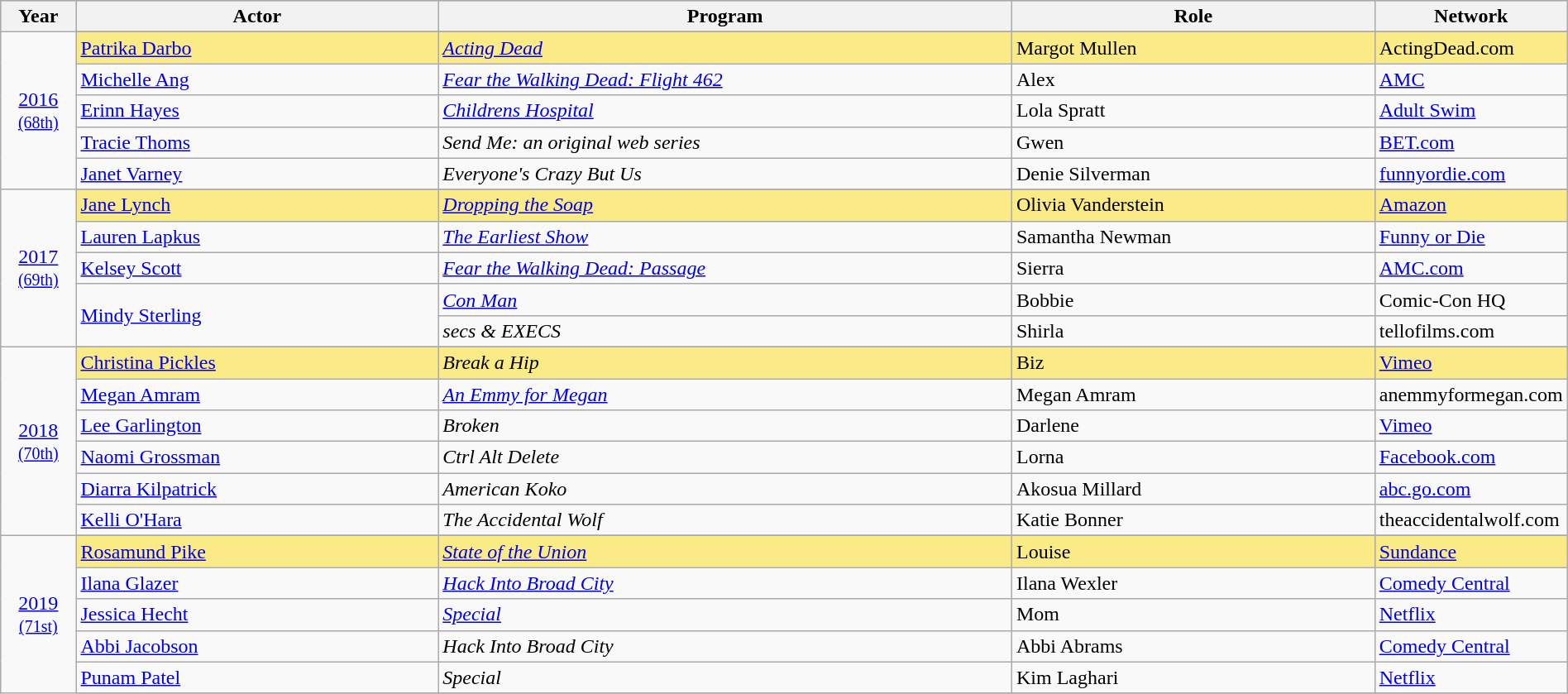<table class="wikitable" style="width:100%">
<tr bgcolor="#bebebe">
<th width="5%">Year</th>
<th width="25%">Actor</th>
<th width="40%">Program</th>
<th width="25%">Role</th>
<th width="5%">Network</th>
</tr>
<tr>
<td rowspan=6 style="text-align:center"><a href='#'>2016</a><br><small><a href='#'>(68th)</a></small><br></td>
</tr>
<tr style="background:#FAEB86">
<td><a href='#'>Patrika Darbo</a></td>
<td><em><a href='#'>Acting Dead</a></em></td>
<td>Margot Mullen</td>
<td>ActingDead.com</td>
</tr>
<tr>
<td><a href='#'>Michelle Ang</a></td>
<td><em><a href='#'>Fear the Walking Dead: Flight 462</a></em></td>
<td>Alex</td>
<td><a href='#'>AMC</a></td>
</tr>
<tr>
<td><a href='#'>Erinn Hayes</a></td>
<td><em><a href='#'>Childrens Hospital</a></em></td>
<td>Lola Spratt</td>
<td><a href='#'>Adult Swim</a></td>
</tr>
<tr>
<td><a href='#'>Tracie Thoms</a></td>
<td><em>Send Me: an original web series</em></td>
<td>Gwen</td>
<td><a href='#'>BET.com</a></td>
</tr>
<tr>
<td><a href='#'>Janet Varney</a></td>
<td><em>Everyone's Crazy But Us</em></td>
<td>Denie Silverman</td>
<td><a href='#'>funnyordie.com</a></td>
</tr>
<tr>
<td rowspan=6 style="text-align:center"><a href='#'>2017</a><br><small><a href='#'>(69th)</a></small><br></td>
</tr>
<tr style="background:#FAEB86">
<td><a href='#'>Jane Lynch</a></td>
<td><em><a href='#'>Dropping the Soap</a></em></td>
<td>Olivia Vanderstein</td>
<td><a href='#'>Amazon</a></td>
</tr>
<tr>
<td><a href='#'>Lauren Lapkus</a></td>
<td><em><a href='#'>The Earliest Show</a></em></td>
<td>Samantha Newman</td>
<td><a href='#'>Funny or Die</a></td>
</tr>
<tr>
<td><a href='#'>Kelsey Scott</a></td>
<td><em><a href='#'>Fear the Walking Dead: Passage</a></em></td>
<td>Sierra</td>
<td><a href='#'>AMC.com</a></td>
</tr>
<tr>
<td rowspan=2><a href='#'>Mindy Sterling</a></td>
<td><em><a href='#'>Con Man</a></em></td>
<td>Bobbie</td>
<td>Comic-Con HQ</td>
</tr>
<tr>
<td><em>secs & EXECS</em></td>
<td>Shirla</td>
<td>tellofilms.com</td>
</tr>
<tr>
<td rowspan=7 style="text-align:center"><a href='#'>2018</a><br><small><a href='#'>(70th)</a></small><br></td>
</tr>
<tr style="background:#FAEB86">
<td><a href='#'>Christina Pickles</a></td>
<td><em>Break a Hip</em></td>
<td>Biz</td>
<td><a href='#'>Vimeo</a></td>
</tr>
<tr>
<td><a href='#'>Megan Amram</a></td>
<td><em><a href='#'>An Emmy for Megan</a></em></td>
<td>Megan Amram</td>
<td>anemmyformegan.com</td>
</tr>
<tr>
<td><a href='#'>Lee Garlington</a></td>
<td><em>Broken</em></td>
<td>Darlene</td>
<td><a href='#'>Vimeo</a></td>
</tr>
<tr>
<td><a href='#'>Naomi Grossman</a></td>
<td><em>Ctrl Alt Delete</em></td>
<td>Lorna</td>
<td><a href='#'>Facebook.com</a></td>
</tr>
<tr>
<td><a href='#'>Diarra Kilpatrick</a></td>
<td><em>American Koko</em></td>
<td>Akosua Millard</td>
<td><a href='#'>abc.go.com</a></td>
</tr>
<tr>
<td><a href='#'>Kelli O'Hara</a></td>
<td><em>The Accidental Wolf</em></td>
<td>Katie Bonner</td>
<td>theaccidentalwolf.com</td>
</tr>
<tr>
<td rowspan=7 style="text-align:center"><a href='#'>2019</a><br><small><a href='#'>(71st)</a></small><br></td>
</tr>
<tr style="background:#FAEB86">
<td><a href='#'>Rosamund Pike</a></td>
<td><em><a href='#'>State of the Union</a></em></td>
<td>Louise</td>
<td><a href='#'>Sundance</a></td>
</tr>
<tr>
<td><a href='#'>Ilana Glazer</a></td>
<td><em><a href='#'>Hack Into Broad City</a></em></td>
<td>Ilana Wexler</td>
<td><a href='#'>Comedy Central</a></td>
</tr>
<tr>
<td><a href='#'>Jessica Hecht</a></td>
<td><em><a href='#'>Special</a></em></td>
<td>Mom</td>
<td><a href='#'>Netflix</a></td>
</tr>
<tr>
<td><a href='#'>Abbi Jacobson</a></td>
<td><em>Hack Into Broad City</em></td>
<td>Abbi Abrams</td>
<td><a href='#'>Comedy Central</a></td>
</tr>
<tr>
<td><a href='#'>Punam Patel</a></td>
<td><em>Special</em></td>
<td>Kim Laghari</td>
<td><a href='#'>Netflix</a></td>
</tr>
<tr>
</tr>
</table>
